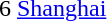<table cellspacing="0" cellpadding="0">
<tr>
<td><div>6 </div></td>
<td><a href='#'>Shanghai</a></td>
</tr>
</table>
